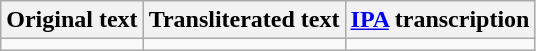<table class="wikitable">
<tr>
<th>Original text</th>
<th>Transliterated text</th>
<th><a href='#'>IPA</a> transcription</th>
</tr>
<tr style="vertical-align:top; text-align:center; white-space:nowrap;">
<td></td>
<td></td>
<td></td>
</tr>
</table>
